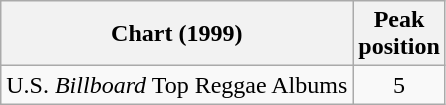<table class="wikitable">
<tr>
<th>Chart (1999)</th>
<th>Peak<br>position</th>
</tr>
<tr>
<td>U.S. <em>Billboard</em> Top Reggae Albums</td>
<td style="text-align:center;">5</td>
</tr>
</table>
